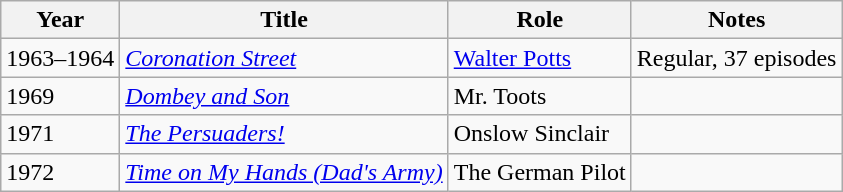<table class="wikitable sortable">
<tr>
<th>Year</th>
<th>Title</th>
<th>Role</th>
<th class="unsortable">Notes</th>
</tr>
<tr>
<td>1963–1964</td>
<td><em><a href='#'>Coronation Street</a></em></td>
<td><a href='#'>Walter Potts</a></td>
<td>Regular, 37 episodes</td>
</tr>
<tr>
<td>1969</td>
<td><em><a href='#'>Dombey and Son</a></em></td>
<td>Mr. Toots</td>
<td></td>
</tr>
<tr>
<td>1971</td>
<td><em><a href='#'>The Persuaders!</a></em></td>
<td>Onslow Sinclair</td>
<td></td>
</tr>
<tr>
<td>1972</td>
<td><em><a href='#'>Time on My Hands (Dad's Army)</a></em></td>
<td>The German Pilot</td>
<td></td>
</tr>
</table>
